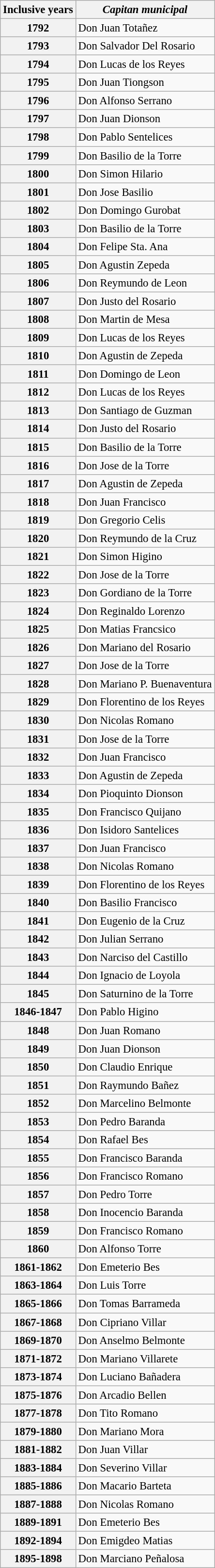<table class="wikitable collapsible autocollapse" style="font-size:95%">
<tr>
<th scope="col">Inclusive years</th>
<th scope="col"><em>Capitan municipal</em></th>
</tr>
<tr>
<th scope="row">1792</th>
<td>Don Juan Totañez</td>
</tr>
<tr>
<th scope="row">1793</th>
<td>Don Salvador Del Rosario</td>
</tr>
<tr>
<th scope="row">1794</th>
<td>Don Lucas de los Reyes</td>
</tr>
<tr>
<th scope="row">1795</th>
<td>Don Juan Tiongson</td>
</tr>
<tr>
<th scope="row">1796</th>
<td>Don Alfonso Serrano</td>
</tr>
<tr>
<th scope="row">1797</th>
<td>Don Juan Dionson</td>
</tr>
<tr>
<th scope="row">1798</th>
<td>Don Pablo Sentelices</td>
</tr>
<tr>
<th scope="row">1799</th>
<td>Don Basilio de la Torre</td>
</tr>
<tr>
<th scope="row">1800</th>
<td>Don Simon Hilario</td>
</tr>
<tr>
<th scope="row">1801</th>
<td>Don Jose Basilio</td>
</tr>
<tr>
<th scope="row">1802</th>
<td>Don Domingo Gurobat</td>
</tr>
<tr>
<th scope="row">1803</th>
<td>Don Basilio de la Torre</td>
</tr>
<tr>
<th scope="row">1804</th>
<td>Don Felipe Sta. Ana</td>
</tr>
<tr>
<th scope="row">1805</th>
<td>Don Agustin Zepeda</td>
</tr>
<tr>
<th scope="row">1806</th>
<td>Don Reymundo de Leon</td>
</tr>
<tr>
<th scope="row">1807</th>
<td>Don Justo del Rosario</td>
</tr>
<tr>
<th scope="row">1808</th>
<td>Don Martin de Mesa</td>
</tr>
<tr>
<th scope="row">1809</th>
<td>Don Lucas de los Reyes</td>
</tr>
<tr>
<th scope="row">1810</th>
<td>Don Agustin de Zepeda</td>
</tr>
<tr>
<th scope="row">1811</th>
<td>Don Domingo de Leon</td>
</tr>
<tr>
<th scope="row">1812</th>
<td>Don Lucas de los Reyes</td>
</tr>
<tr>
<th scope="row">1813</th>
<td>Don Santiago de Guzman</td>
</tr>
<tr>
<th scope="row">1814</th>
<td>Don Justo del Rosario</td>
</tr>
<tr>
<th scope="row">1815</th>
<td>Don Basilio de la Torre</td>
</tr>
<tr>
<th scope="row">1816</th>
<td>Don Jose de la Torre</td>
</tr>
<tr>
<th scope="row">1817</th>
<td>Don Agustin de Zepeda</td>
</tr>
<tr>
<th scope="row">1818</th>
<td>Don Juan Francisco</td>
</tr>
<tr>
<th scope="row">1819</th>
<td>Don Gregorio Celis</td>
</tr>
<tr>
<th scope="row">1820</th>
<td>Don Reymundo de la Cruz</td>
</tr>
<tr>
<th scope="row">1821</th>
<td>Don Simon Higino</td>
</tr>
<tr>
<th scope="row">1822</th>
<td>Don Jose de la Torre</td>
</tr>
<tr>
<th scope="row">1823</th>
<td>Don Gordiano de la Torre</td>
</tr>
<tr>
<th scope="row">1824</th>
<td>Don Reginaldo Lorenzo</td>
</tr>
<tr>
<th scope="row">1825</th>
<td>Don Matias Francsico</td>
</tr>
<tr>
<th scope="row">1826</th>
<td>Don Mariano del Rosario</td>
</tr>
<tr>
<th scope="row">1827</th>
<td>Don Jose de la Torre</td>
</tr>
<tr>
<th scope="row">1828</th>
<td>Don Mariano P. Buenaventura</td>
</tr>
<tr>
<th scope="row">1829</th>
<td>Don Florentino de los Reyes</td>
</tr>
<tr>
<th scope="row">1830</th>
<td>Don Nicolas Romano</td>
</tr>
<tr>
<th scope="row">1831</th>
<td>Don Jose de la Torre</td>
</tr>
<tr>
<th scope="row">1832</th>
<td>Don Juan Francisco</td>
</tr>
<tr>
<th scope="row">1833</th>
<td>Don Agustin de Zepeda</td>
</tr>
<tr>
<th scope="row">1834</th>
<td>Don Pioquinto Dionson</td>
</tr>
<tr>
<th scope="row">1835</th>
<td>Don Francisco Quijano</td>
</tr>
<tr>
<th scope="row">1836</th>
<td>Don Isidoro Santelices</td>
</tr>
<tr>
<th scope="row">1837</th>
<td>Don Juan Francisco</td>
</tr>
<tr>
<th scope="row">1838</th>
<td>Don Nicolas Romano</td>
</tr>
<tr>
<th scope="row">1839</th>
<td>Don Florentino de los Reyes</td>
</tr>
<tr>
<th scope="row">1840</th>
<td>Don Basilio Francisco</td>
</tr>
<tr>
<th scope="row">1841</th>
<td>Don Eugenio de la Cruz</td>
</tr>
<tr>
<th scope="row">1842</th>
<td>Don Julian Serrano</td>
</tr>
<tr>
<th scope="row">1843</th>
<td>Don Narciso del Castillo</td>
</tr>
<tr>
<th scope="row">1844</th>
<td>Don Ignacio de Loyola</td>
</tr>
<tr>
<th scope="row">1845</th>
<td>Don Saturnino de la Torre</td>
</tr>
<tr>
<th scope="row">1846-1847</th>
<td>Don Pablo Higino</td>
</tr>
<tr>
<th scope="row">1848</th>
<td>Don Juan Romano</td>
</tr>
<tr>
<th scope="row">1849</th>
<td>Don Juan Dionson</td>
</tr>
<tr>
<th scope="row">1850</th>
<td>Don Claudio Enrique</td>
</tr>
<tr>
<th scope="row">1851</th>
<td>Don Raymundo Bañez</td>
</tr>
<tr>
<th scope="row">1852</th>
<td>Don Marcelino Belmonte</td>
</tr>
<tr>
<th scope="row">1853</th>
<td>Don Pedro Baranda</td>
</tr>
<tr>
<th scope="row">1854</th>
<td>Don Rafael Bes</td>
</tr>
<tr>
<th scope="row">1855</th>
<td>Don Francisco Baranda</td>
</tr>
<tr>
<th scope="row">1856</th>
<td>Don Francisco Romano</td>
</tr>
<tr>
<th scope="row">1857</th>
<td>Don Pedro Torre</td>
</tr>
<tr>
<th scope="row">1858</th>
<td>Don Inocencio Baranda</td>
</tr>
<tr>
<th scope="row">1859</th>
<td>Don Francisco Romano</td>
</tr>
<tr>
<th scope="row">1860</th>
<td>Don Alfonso Torre</td>
</tr>
<tr>
<th scope="row">1861-1862</th>
<td>Don Emeterio Bes</td>
</tr>
<tr>
<th scope="row">1863-1864</th>
<td>Don Luis Torre</td>
</tr>
<tr>
<th scope="row">1865-1866</th>
<td>Don Tomas Barrameda</td>
</tr>
<tr>
<th scope="row">1867-1868</th>
<td>Don Cipriano Villar</td>
</tr>
<tr>
<th scope="row">1869-1870</th>
<td>Don Anselmo Belmonte</td>
</tr>
<tr>
<th scope="row">1871-1872</th>
<td>Don Mariano Villarete</td>
</tr>
<tr>
<th scope="row">1873-1874</th>
<td>Don Luciano Bañadera</td>
</tr>
<tr>
<th scope="row">1875-1876</th>
<td>Don Arcadio Bellen</td>
</tr>
<tr>
<th scope="row">1877-1878</th>
<td>Don Tito Romano</td>
</tr>
<tr>
<th scope="row">1879-1880</th>
<td>Don Mariano Mora</td>
</tr>
<tr>
<th scope="row">1881-1882</th>
<td>Don Juan Villar</td>
</tr>
<tr>
<th scope="row">1883-1884</th>
<td>Don Severino Villar</td>
</tr>
<tr>
<th scope="row">1885-1886</th>
<td>Don Macario Barteta</td>
</tr>
<tr>
<th scope="row">1887-1888</th>
<td>Don Nicolas Romano</td>
</tr>
<tr>
<th scope="row">1889-1891</th>
<td>Don Emeterio Bes</td>
</tr>
<tr>
<th scope="row">1892-1894</th>
<td>Don Emigdeo Matias</td>
</tr>
<tr>
<th scope="row">1895-1898</th>
<td>Don Marciano Peñalosa</td>
</tr>
</table>
